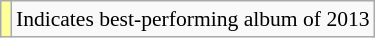<table class="wikitable" style="font-size:90%;">
<tr>
<td style="background-color:#FFFF99"></td>
<td>Indicates best-performing album of 2013</td>
</tr>
</table>
